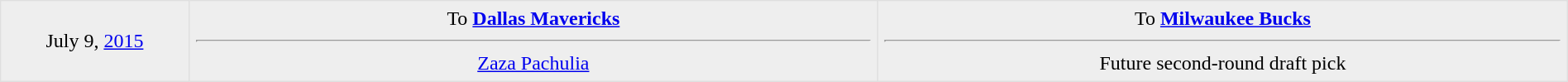<table border=1 style="border-collapse:collapse; text-align: center; width: 100%" bordercolor="#DFDFDF"  cellpadding="5">
<tr bgcolor="eeeeee">
<td style="width:12%">July 9, <a href='#'>2015</a></td>
<td style="width:44%" valign="top">To <strong><a href='#'>Dallas Mavericks</a></strong><hr><a href='#'>Zaza Pachulia</a></td>
<td style="width:44%" valign="top">To <strong><a href='#'>Milwaukee Bucks</a></strong><hr>Future second-round draft pick</td>
</tr>
</table>
